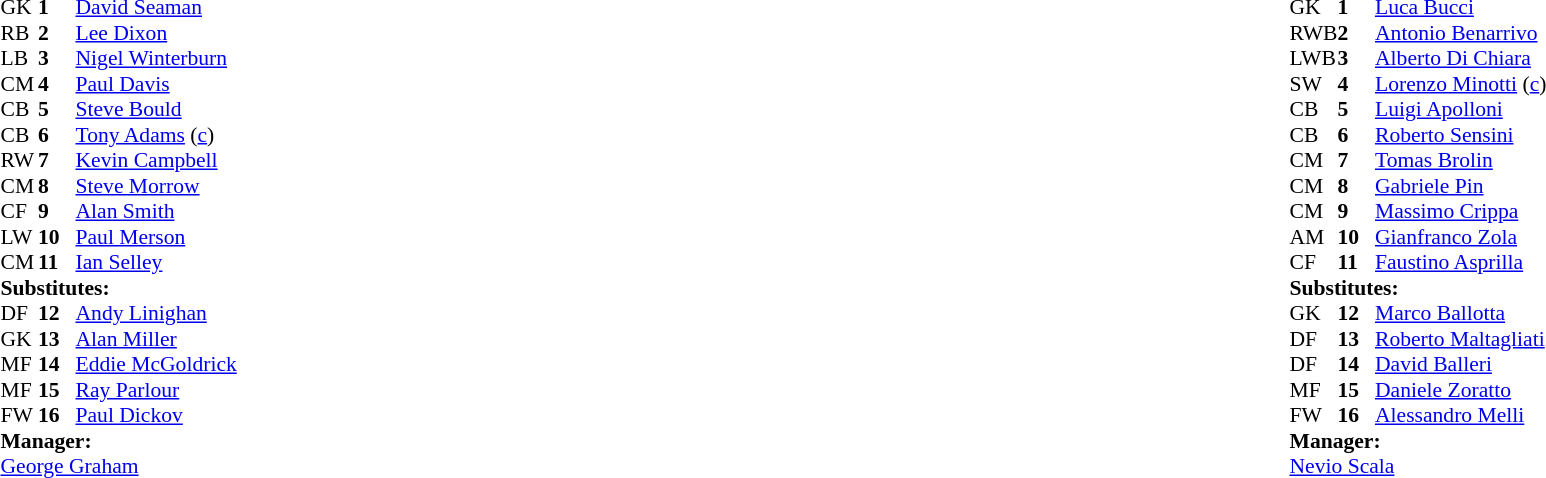<table width="100%">
<tr>
<td valign="top" width="40%"><br><table style="font-size:90%" cellspacing="0" cellpadding="0">
<tr>
<th width=25></th>
<th width=25></th>
</tr>
<tr>
<td>GK</td>
<td><strong>1</strong></td>
<td> <a href='#'>David Seaman</a></td>
</tr>
<tr>
<td>RB</td>
<td><strong>2</strong></td>
<td> <a href='#'>Lee Dixon</a></td>
</tr>
<tr>
<td>LB</td>
<td><strong>3</strong></td>
<td> <a href='#'>Nigel Winterburn</a></td>
</tr>
<tr>
<td>CM</td>
<td><strong>4</strong></td>
<td> <a href='#'>Paul Davis</a></td>
</tr>
<tr>
<td>CB</td>
<td><strong>5</strong></td>
<td> <a href='#'>Steve Bould</a></td>
</tr>
<tr>
<td>CB</td>
<td><strong>6</strong></td>
<td> <a href='#'>Tony Adams</a> (<a href='#'>c</a>)</td>
<td></td>
</tr>
<tr>
<td>RW</td>
<td><strong>7</strong></td>
<td> <a href='#'>Kevin Campbell</a></td>
<td></td>
</tr>
<tr>
<td>CM</td>
<td><strong>8</strong></td>
<td> <a href='#'>Steve Morrow</a></td>
</tr>
<tr>
<td>CF</td>
<td><strong>9</strong></td>
<td> <a href='#'>Alan Smith</a></td>
</tr>
<tr>
<td>LW</td>
<td><strong>10</strong></td>
<td> <a href='#'>Paul Merson</a></td>
<td></td>
<td></td>
</tr>
<tr>
<td>CM</td>
<td><strong>11</strong></td>
<td> <a href='#'>Ian Selley</a></td>
<td></td>
</tr>
<tr>
<td colspan=3><strong>Substitutes:</strong></td>
</tr>
<tr>
<td>DF</td>
<td><strong>12</strong></td>
<td> <a href='#'>Andy Linighan</a></td>
</tr>
<tr>
<td>GK</td>
<td><strong>13</strong></td>
<td> <a href='#'>Alan Miller</a></td>
</tr>
<tr>
<td>MF</td>
<td><strong>14</strong></td>
<td> <a href='#'>Eddie McGoldrick</a></td>
<td></td>
<td></td>
</tr>
<tr>
<td>MF</td>
<td><strong>15</strong></td>
<td> <a href='#'>Ray Parlour</a></td>
</tr>
<tr>
<td>FW</td>
<td><strong>16</strong></td>
<td> <a href='#'>Paul Dickov</a></td>
</tr>
<tr>
<td colspan=3><strong>Manager:</strong></td>
</tr>
<tr>
<td colspan=4> <a href='#'>George Graham</a></td>
</tr>
</table>
</td>
<td valign="top"></td>
<td valign="top" width="50%"><br><table style="font-size: 90%; margin: auto;" cellspacing="0" cellpadding="0">
<tr>
<th width=25></th>
<th width=25></th>
</tr>
<tr>
<td>GK</td>
<td><strong>1</strong></td>
<td> <a href='#'>Luca Bucci</a></td>
</tr>
<tr>
<td>RWB</td>
<td><strong>2</strong></td>
<td> <a href='#'>Antonio Benarrivo</a></td>
</tr>
<tr>
<td>LWB</td>
<td><strong>3</strong></td>
<td> <a href='#'>Alberto Di Chiara</a></td>
</tr>
<tr>
<td>SW</td>
<td><strong>4</strong></td>
<td> <a href='#'>Lorenzo Minotti</a> (<a href='#'>c</a>)</td>
</tr>
<tr>
<td>CB</td>
<td><strong>5</strong></td>
<td> <a href='#'>Luigi Apolloni</a></td>
</tr>
<tr>
<td>CB</td>
<td><strong>6</strong></td>
<td> <a href='#'>Roberto Sensini</a></td>
</tr>
<tr>
<td>CM</td>
<td><strong>7</strong></td>
<td> <a href='#'>Tomas Brolin</a></td>
</tr>
<tr>
<td>CM</td>
<td><strong>8</strong></td>
<td> <a href='#'>Gabriele Pin</a></td>
<td></td>
<td></td>
</tr>
<tr>
<td>CM</td>
<td><strong>9</strong></td>
<td> <a href='#'>Massimo Crippa</a></td>
<td></td>
</tr>
<tr>
<td>AM</td>
<td><strong>10</strong></td>
<td> <a href='#'>Gianfranco Zola</a></td>
</tr>
<tr>
<td>CF</td>
<td><strong>11</strong></td>
<td> <a href='#'>Faustino Asprilla</a></td>
<td></td>
</tr>
<tr>
<td colspan=3><strong>Substitutes:</strong></td>
</tr>
<tr>
<td>GK</td>
<td><strong>12</strong></td>
<td> <a href='#'>Marco Ballotta</a></td>
</tr>
<tr>
<td>DF</td>
<td><strong>13</strong></td>
<td> <a href='#'>Roberto Maltagliati</a></td>
</tr>
<tr>
<td>DF</td>
<td><strong>14</strong></td>
<td> <a href='#'>David Balleri</a></td>
</tr>
<tr>
<td>MF</td>
<td><strong>15</strong></td>
<td> <a href='#'>Daniele Zoratto</a></td>
</tr>
<tr>
<td>FW</td>
<td><strong>16</strong></td>
<td> <a href='#'>Alessandro Melli</a></td>
<td></td>
<td></td>
</tr>
<tr>
<td colspan=3><strong>Manager:</strong></td>
</tr>
<tr>
<td colspan=4> <a href='#'>Nevio Scala</a></td>
</tr>
</table>
</td>
</tr>
</table>
